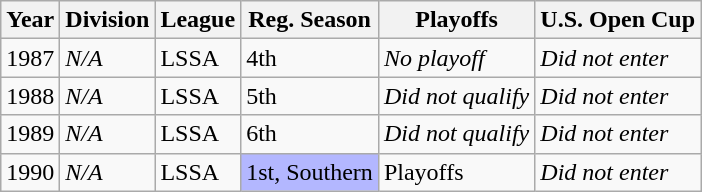<table class="wikitable">
<tr>
<th>Year</th>
<th>Division</th>
<th>League</th>
<th>Reg. Season</th>
<th>Playoffs</th>
<th>U.S. Open Cup</th>
</tr>
<tr>
<td>1987</td>
<td><em>N/A</em></td>
<td>LSSA</td>
<td>4th</td>
<td><em>No playoff</em></td>
<td><em>Did not enter</em></td>
</tr>
<tr>
<td>1988</td>
<td><em>N/A</em></td>
<td>LSSA</td>
<td>5th</td>
<td><em>Did not qualify</em></td>
<td><em>Did not enter</em></td>
</tr>
<tr>
<td>1989</td>
<td><em>N/A</em></td>
<td>LSSA</td>
<td>6th</td>
<td><em>Did not qualify</em></td>
<td><em>Did not enter</em></td>
</tr>
<tr>
<td>1990</td>
<td><em>N/A</em></td>
<td>LSSA</td>
<td bgcolor="B3B7FF">1st, Southern</td>
<td>Playoffs</td>
<td><em>Did not enter</em></td>
</tr>
</table>
